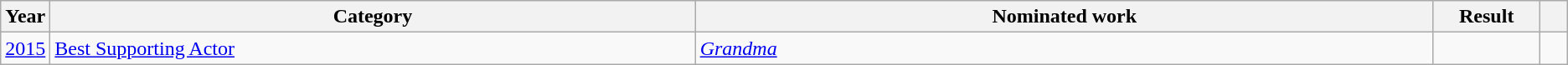<table class=wikitable>
<tr>
<th scope="col" style="width:1em;">Year</th>
<th scope="col" style="width:34em;">Category</th>
<th scope="col" style="width:39em;">Nominated work</th>
<th scope="col" style="width:5em;">Result</th>
<th scope="col" style="width:1em;"></th>
</tr>
<tr>
<td><a href='#'>2015</a></td>
<td><a href='#'>Best Supporting Actor</a></td>
<td><em><a href='#'>Grandma</a></em></td>
<td></td>
<td align="center"></td>
</tr>
</table>
